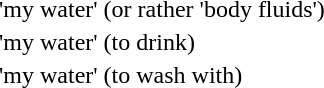<table border="0" cellspacing="0" cellpadding="2" style="border-collapse:collapse">
<tr>
<td>   </td>
<td></td>
<td>'my water' (or rather 'body fluids')</td>
</tr>
<tr>
<td>   </td>
<td></td>
<td>'my water' (to drink)</td>
</tr>
<tr>
<td>   </td>
<td></td>
<td>'my water' (to wash with)</td>
</tr>
</table>
